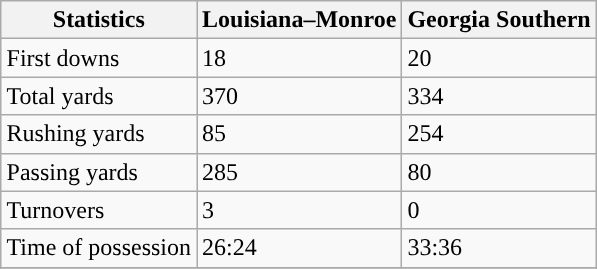<table class="wikitable" style="float: right;">
<tr>
<th>Statistics</th>
<th>Louisiana–Monroe</th>
<th>Georgia Southern</th>
</tr>
<tr>
<td>First downs</td>
<td>18</td>
<td>20</td>
</tr>
<tr>
<td>Total yards</td>
<td>370</td>
<td>334</td>
</tr>
<tr>
<td>Rushing yards</td>
<td>85</td>
<td>254</td>
</tr>
<tr>
<td>Passing yards</td>
<td>285</td>
<td>80</td>
</tr>
<tr>
<td>Turnovers</td>
<td>3</td>
<td>0</td>
</tr>
<tr>
<td>Time of possession</td>
<td>26:24</td>
<td>33:36</td>
</tr>
<tr>
</tr>
</table>
